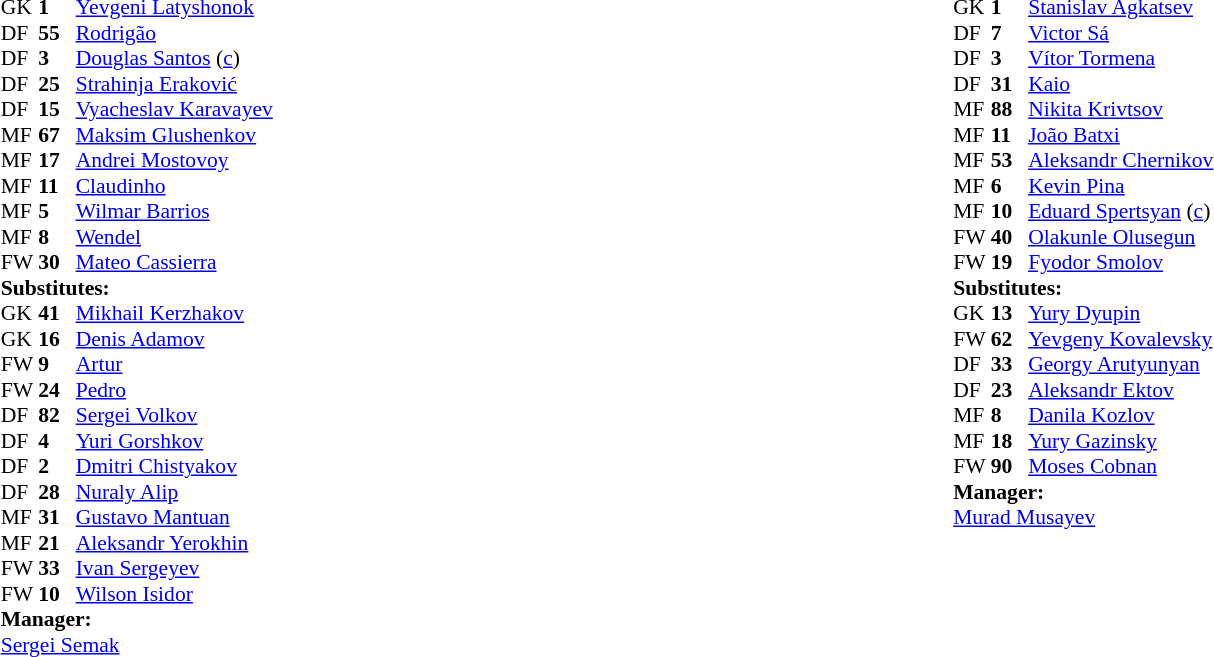<table width="100%">
<tr>
<td valign="top" width="50%" align=center><br><table style="font-size: 90%" cellspacing="0" cellpadding="0" align=center>
<tr>
<td colspan="4"></td>
</tr>
<tr>
<th width=25></th>
<th width=25></th>
</tr>
<tr>
<td>GK</td>
<td><strong>1</strong></td>
<td> <a href='#'>Yevgeni Latyshonok</a></td>
</tr>
<tr>
<td>DF</td>
<td><strong>55</strong></td>
<td> <a href='#'>Rodrigão</a></td>
<td></td>
<td></td>
</tr>
<tr>
<td>DF</td>
<td><strong>3</strong></td>
<td> <a href='#'>Douglas Santos</a> (<a href='#'>c</a>)</td>
</tr>
<tr>
<td>DF</td>
<td><strong>25</strong></td>
<td> <a href='#'>Strahinja Eraković</a></td>
</tr>
<tr>
<td>DF</td>
<td><strong>15</strong></td>
<td> <a href='#'>Vyacheslav Karavayev</a></td>
<td></td>
<td></td>
</tr>
<tr>
<td>MF</td>
<td><strong>67</strong></td>
<td> <a href='#'>Maksim Glushenkov</a></td>
</tr>
<tr>
<td>MF</td>
<td><strong>17</strong></td>
<td> <a href='#'>Andrei Mostovoy</a></td>
<td></td>
<td></td>
</tr>
<tr>
<td>MF</td>
<td><strong>11</strong></td>
<td> <a href='#'>Claudinho</a></td>
<td></td>
<td></td>
</tr>
<tr>
<td>MF</td>
<td><strong>5</strong></td>
<td> <a href='#'>Wilmar Barrios</a></td>
</tr>
<tr>
<td>MF</td>
<td><strong>8</strong></td>
<td> <a href='#'>Wendel</a></td>
<td></td>
<td></td>
</tr>
<tr>
<td>FW</td>
<td><strong>30</strong></td>
<td> <a href='#'>Mateo Cassierra</a></td>
</tr>
<tr>
<td colspan=3><strong>Substitutes:</strong></td>
</tr>
<tr>
<td>GK</td>
<td><strong>41</strong></td>
<td> <a href='#'>Mikhail Kerzhakov</a></td>
</tr>
<tr>
<td>GK</td>
<td><strong>16</strong></td>
<td> <a href='#'>Denis Adamov</a></td>
</tr>
<tr>
<td>FW</td>
<td><strong>9</strong></td>
<td> <a href='#'>Artur</a></td>
<td></td>
<td></td>
</tr>
<tr>
<td>FW</td>
<td><strong>24</strong></td>
<td> <a href='#'>Pedro</a></td>
<td></td>
<td></td>
</tr>
<tr>
<td>DF</td>
<td><strong>82</strong></td>
<td> <a href='#'>Sergei Volkov</a></td>
</tr>
<tr>
<td>DF</td>
<td><strong>4</strong></td>
<td> <a href='#'>Yuri Gorshkov</a></td>
<td></td>
<td></td>
</tr>
<tr>
<td>DF</td>
<td><strong>2</strong></td>
<td> <a href='#'>Dmitri Chistyakov</a></td>
</tr>
<tr>
<td>DF</td>
<td><strong>28</strong></td>
<td> <a href='#'>Nuraly Alip</a></td>
<td></td>
<td></td>
</tr>
<tr>
<td>MF</td>
<td><strong>31</strong></td>
<td> <a href='#'>Gustavo Mantuan</a></td>
<td></td>
<td></td>
</tr>
<tr>
<td>MF</td>
<td><strong>21</strong></td>
<td> <a href='#'>Aleksandr Yerokhin</a></td>
</tr>
<tr>
<td>FW</td>
<td><strong>33</strong></td>
<td> <a href='#'>Ivan Sergeyev</a></td>
</tr>
<tr>
<td>FW</td>
<td><strong>10</strong></td>
<td> <a href='#'>Wilson Isidor</a></td>
</tr>
<tr>
<td colspan=3><strong>Manager:</strong></td>
</tr>
<tr>
<td colspan=4> <a href='#'>Sergei Semak</a></td>
</tr>
<tr>
</tr>
</table>
</td>
<td valign="top" width="50%"><br><table style="font-size: 90%" cellspacing="0" cellpadding="0" align=center>
<tr>
<td colspan="4"></td>
</tr>
<tr>
<th width=25></th>
<th width=25></th>
</tr>
<tr>
<td>GK</td>
<td><strong>1</strong></td>
<td> <a href='#'>Stanislav Agkatsev</a></td>
</tr>
<tr>
<td>DF</td>
<td><strong>7</strong></td>
<td> <a href='#'>Victor Sá</a></td>
</tr>
<tr>
<td>DF</td>
<td><strong>3</strong></td>
<td> <a href='#'>Vítor Tormena</a></td>
</tr>
<tr>
<td>DF</td>
<td><strong>31</strong></td>
<td> <a href='#'>Kaio</a></td>
</tr>
<tr>
<td>MF</td>
<td><strong>88</strong></td>
<td> <a href='#'>Nikita Krivtsov</a></td>
<td></td>
<td></td>
</tr>
<tr>
<td>MF</td>
<td><strong>11</strong></td>
<td> <a href='#'>João Batxi</a></td>
<td></td>
<td></td>
</tr>
<tr>
<td>MF</td>
<td><strong>53</strong></td>
<td> <a href='#'>Aleksandr Chernikov</a></td>
</tr>
<tr>
<td>MF</td>
<td><strong>6</strong></td>
<td> <a href='#'>Kevin Pina</a></td>
<td></td>
<td></td>
</tr>
<tr>
<td>MF</td>
<td><strong>10</strong></td>
<td> <a href='#'>Eduard Spertsyan</a> (<a href='#'>c</a>)</td>
</tr>
<tr>
<td>FW</td>
<td><strong>40</strong></td>
<td> <a href='#'>Olakunle Olusegun</a></td>
<td></td>
<td></td>
</tr>
<tr>
<td>FW</td>
<td><strong>19</strong></td>
<td> <a href='#'>Fyodor Smolov</a></td>
</tr>
<tr>
<td colspan=3><strong>Substitutes:</strong></td>
</tr>
<tr>
<td>GK</td>
<td><strong>13</strong></td>
<td> <a href='#'>Yury Dyupin</a></td>
</tr>
<tr>
<td>FW</td>
<td><strong>62</strong></td>
<td> <a href='#'>Yevgeny Kovalevsky</a></td>
<td></td>
<td></td>
</tr>
<tr>
<td>DF</td>
<td><strong>33</strong></td>
<td> <a href='#'>Georgy Arutyunyan</a></td>
</tr>
<tr>
<td>DF</td>
<td><strong>23</strong></td>
<td> <a href='#'>Aleksandr Ektov</a></td>
<td></td>
<td></td>
</tr>
<tr>
<td>MF</td>
<td><strong>8</strong></td>
<td> <a href='#'>Danila Kozlov</a></td>
<td></td>
<td></td>
</tr>
<tr>
<td>MF</td>
<td><strong>18</strong></td>
<td> <a href='#'>Yury Gazinsky</a></td>
</tr>
<tr>
<td>FW</td>
<td><strong>90</strong></td>
<td> <a href='#'>Moses Cobnan</a></td>
<td></td>
<td></td>
</tr>
<tr>
<td colspan=3><strong>Manager:</strong></td>
</tr>
<tr>
<td colspan=4> <a href='#'>Murad Musayev</a></td>
</tr>
<tr>
</tr>
</table>
</td>
</tr>
<tr>
</tr>
</table>
